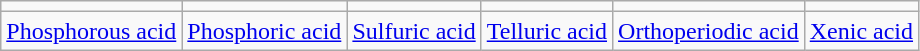<table class="wikitable" style="text-align:center">
<tr>
<td></td>
<td></td>
<td></td>
<td></td>
<td></td>
<td></td>
</tr>
<tr>
<td><a href='#'>Phosphorous acid</a></td>
<td><a href='#'>Phosphoric acid</a></td>
<td><a href='#'>Sulfuric acid</a></td>
<td><a href='#'>Telluric acid</a></td>
<td><a href='#'>Orthoperiodic acid</a></td>
<td><a href='#'>Xenic acid</a></td>
</tr>
</table>
